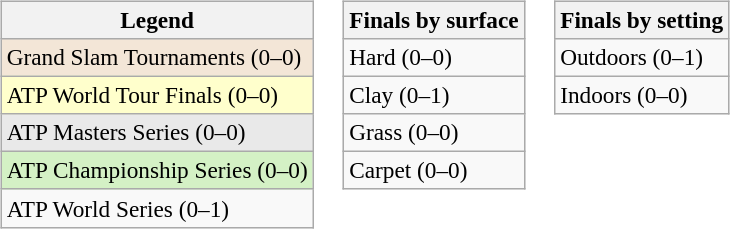<table>
<tr valign=top>
<td><br><table class=wikitable style=font-size:97%>
<tr>
<th>Legend</th>
</tr>
<tr style="background:#f3e6d7;">
<td>Grand Slam Tournaments (0–0)</td>
</tr>
<tr style="background:#ffc;">
<td>ATP World Tour Finals (0–0)</td>
</tr>
<tr style="background:#e9e9e9;">
<td>ATP Masters Series (0–0)</td>
</tr>
<tr style="background:#d4f1c5;">
<td>ATP Championship Series (0–0)</td>
</tr>
<tr>
<td>ATP World Series (0–1)</td>
</tr>
</table>
</td>
<td><br><table class=wikitable style=font-size:97%>
<tr>
<th>Finals by surface</th>
</tr>
<tr>
<td>Hard (0–0)</td>
</tr>
<tr>
<td>Clay (0–1)</td>
</tr>
<tr>
<td>Grass (0–0)</td>
</tr>
<tr>
<td>Carpet (0–0)</td>
</tr>
</table>
</td>
<td><br><table class=wikitable style=font-size:97%>
<tr>
<th>Finals by setting</th>
</tr>
<tr>
<td>Outdoors (0–1)</td>
</tr>
<tr>
<td>Indoors (0–0)</td>
</tr>
</table>
</td>
</tr>
</table>
